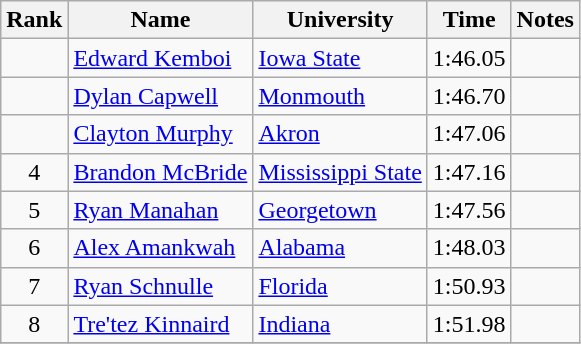<table class="wikitable sortable" style="text-align:center">
<tr>
<th>Rank</th>
<th>Name</th>
<th>University</th>
<th>Time</th>
<th>Notes</th>
</tr>
<tr>
<td></td>
<td align=left><a href='#'>Edward Kemboi</a> </td>
<td align=left><a href='#'>Iowa State</a></td>
<td>1:46.05</td>
<td></td>
</tr>
<tr>
<td></td>
<td align=left><a href='#'>Dylan Capwell</a></td>
<td align=left><a href='#'>Monmouth</a></td>
<td>1:46.70</td>
<td></td>
</tr>
<tr>
<td></td>
<td align=left><a href='#'>Clayton Murphy</a></td>
<td align=left><a href='#'>Akron</a></td>
<td>1:47.06</td>
<td></td>
</tr>
<tr>
<td>4</td>
<td align=left><a href='#'>Brandon McBride</a> </td>
<td align=left><a href='#'>Mississippi State</a></td>
<td>1:47.16</td>
<td></td>
</tr>
<tr>
<td>5</td>
<td align=left><a href='#'>Ryan Manahan</a></td>
<td align=left><a href='#'>Georgetown</a></td>
<td>1:47.56</td>
<td></td>
</tr>
<tr>
<td>6</td>
<td align=left><a href='#'>Alex Amankwah</a> </td>
<td align=left><a href='#'>Alabama</a></td>
<td>1:48.03</td>
<td></td>
</tr>
<tr>
<td>7</td>
<td align=left><a href='#'>Ryan Schnulle</a></td>
<td align=left><a href='#'>Florida</a></td>
<td>1:50.93</td>
<td></td>
</tr>
<tr>
<td>8</td>
<td align=left><a href='#'>Tre'tez Kinnaird</a></td>
<td align=left><a href='#'>Indiana</a></td>
<td>1:51.98</td>
<td></td>
</tr>
<tr>
</tr>
</table>
